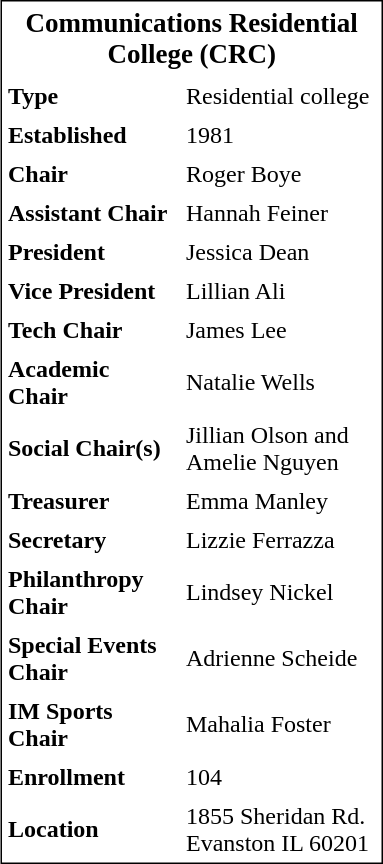<table border="0" cellpadding="4" cellspacing="0"  style="float:right; clear:right; width:255px; border-top:solid 1px #000; border-right:solid 1px #000; border-bottom:solid 1px #000; border-left:solid 1px #000; background:#fff;">
<tr>
<td colspan="2" style="font-size:large; text-align:center;"><strong>Communications Residential College (CRC)</strong></td>
</tr>
<tr>
<td><strong>Type</strong></td>
<td>Residential college</td>
</tr>
<tr>
<td><strong>Established</strong></td>
<td>1981</td>
</tr>
<tr>
<td><strong>Chair</strong></td>
<td>Roger Boye</td>
</tr>
<tr>
<td><strong>Assistant Chair</strong></td>
<td>Hannah Feiner</td>
</tr>
<tr>
<td><strong>President</strong></td>
<td>Jessica Dean</td>
</tr>
<tr>
<td><strong>Vice President</strong></td>
<td>Lillian Ali</td>
</tr>
<tr>
<td><strong>Tech Chair</strong></td>
<td>James Lee</td>
</tr>
<tr>
<td><strong>Academic Chair</strong></td>
<td>Natalie Wells</td>
</tr>
<tr>
<td><strong>Social Chair(s)</strong></td>
<td>Jillian Olson and Amelie Nguyen</td>
</tr>
<tr>
<td><strong>Treasurer</strong></td>
<td>Emma Manley</td>
</tr>
<tr>
<td><strong>Secretary</strong></td>
<td>Lizzie Ferrazza</td>
</tr>
<tr>
<td><strong>Philanthropy Chair</strong></td>
<td>Lindsey Nickel</td>
</tr>
<tr>
<td><strong>Special Events Chair</strong></td>
<td>Adrienne Scheide</td>
</tr>
<tr>
<td><strong>IM Sports Chair</strong></td>
<td>Mahalia Foster</td>
</tr>
<tr>
<td><strong>Enrollment</strong></td>
<td>104</td>
</tr>
<tr>
<td><strong>Location</strong></td>
<td>1855 Sheridan Rd. <br>Evanston IL 60201</td>
</tr>
</table>
